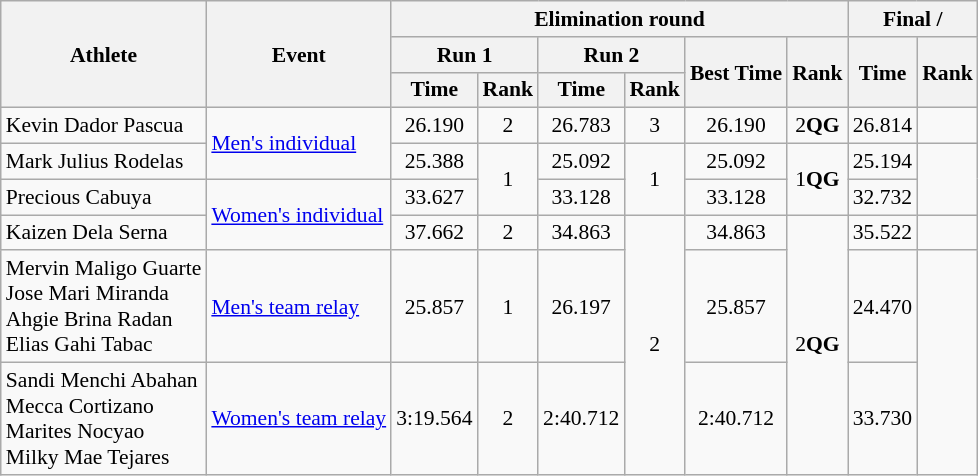<table class="wikitable" style="font-size:90%">
<tr>
<th rowspan="3">Athlete</th>
<th rowspan="3">Event</th>
<th colspan="6">Elimination round</th>
<th colspan="2">Final / </th>
</tr>
<tr>
<th colspan=2>Run 1</th>
<th colspan=2>Run 2</th>
<th rowspan="2">Best Time</th>
<th rowspan="2">Rank</th>
<th rowspan="2">Time</th>
<th rowspan="2">Rank</th>
</tr>
<tr>
<th>Time</th>
<th>Rank</th>
<th>Time</th>
<th>Rank</th>
</tr>
<tr align=center>
<td align=left>Kevin Dador Pascua</td>
<td rowspan=2 align=left><a href='#'>Men's individual</a></td>
<td>26.190</td>
<td>2</td>
<td>26.783</td>
<td>3</td>
<td>26.190</td>
<td>2<strong>QG</strong></td>
<td>26.814</td>
<td></td>
</tr>
<tr align=center>
<td align=left>Mark Julius Rodelas</td>
<td>25.388</td>
<td rowspan=2>1</td>
<td>25.092</td>
<td rowspan=2>1</td>
<td>25.092</td>
<td rowspan=2>1<strong>QG</strong></td>
<td>25.194</td>
<td rowspan=2></td>
</tr>
<tr align=center>
<td align=left>Precious Cabuya</td>
<td rowspan=2 align=left><a href='#'>Women's individual</a></td>
<td>33.627</td>
<td>33.128</td>
<td>33.128</td>
<td>32.732</td>
</tr>
<tr align=center>
<td align=left>Kaizen Dela Serna</td>
<td>37.662</td>
<td>2</td>
<td>34.863</td>
<td rowspan=3>2</td>
<td>34.863</td>
<td rowspan=3>2<strong>QG</strong></td>
<td>35.522</td>
<td></td>
</tr>
<tr align=center>
<td align=left>Mervin Maligo Guarte<br>Jose Mari Miranda<br>Ahgie Brina Radan<br>Elias Gahi Tabac</td>
<td align=left><a href='#'>Men's team relay</a></td>
<td>25.857</td>
<td>1</td>
<td>26.197</td>
<td>25.857</td>
<td>24.470</td>
<td rowspan=2></td>
</tr>
<tr align=center>
<td align=left>Sandi Menchi Abahan<br>Mecca Cortizano<br>Marites Nocyao<br>Milky Mae Tejares</td>
<td align=left><a href='#'>Women's team relay</a></td>
<td>3:19.564</td>
<td>2</td>
<td>2:40.712</td>
<td>2:40.712</td>
<td>33.730</td>
</tr>
</table>
